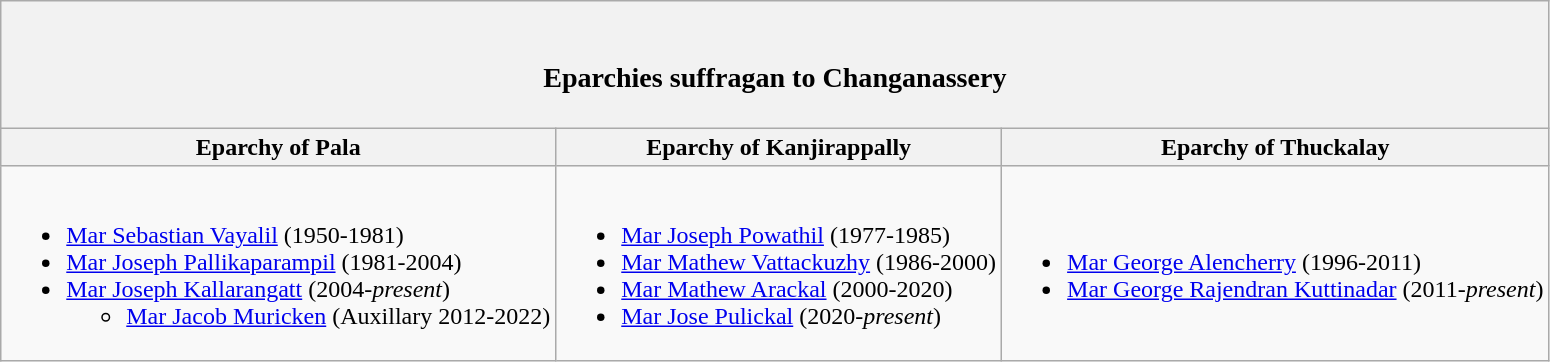<table class="wikitable sortable">
<tr>
<th colspan="3"><br><h3>Eparchies suffragan to Changanassery</h3></th>
</tr>
<tr>
<th>Eparchy of Pala</th>
<th>Eparchy of Kanjirappally</th>
<th>Eparchy of Thuckalay</th>
</tr>
<tr>
<td><br><ul><li><a href='#'>Mar Sebastian Vayalil</a> (1950-1981)</li><li><a href='#'>Mar Joseph Pallikaparampil</a> (1981-2004)</li><li><a href='#'>Mar Joseph Kallarangatt</a> (2004-<em>present</em>)<ul><li><a href='#'> Mar Jacob Muricken</a> (Auxillary 2012-2022)</li></ul></li></ul></td>
<td><br><ul><li><a href='#'>Mar Joseph Powathil</a> (1977-1985)</li><li><a href='#'>Mar Mathew Vattackuzhy</a> (1986-2000)</li><li><a href='#'>Mar Mathew Arackal</a> (2000-2020)</li><li><a href='#'>Mar Jose Pulickal</a> (2020-<em>present</em>)</li></ul></td>
<td><br><ul><li><a href='#'>Mar George Alencherry</a> (1996-2011)</li><li><a href='#'>Mar George Rajendran Kuttinadar</a> (2011-<em>present</em>)</li></ul></td>
</tr>
</table>
